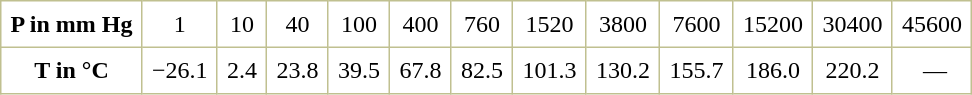<table border="1" cellspacing="0" cellpadding="6" style="text-align: center; margin: 0 0 0 0.5em; background: white; border-collapse: collapse; border-color: #C0C090;">
<tr>
<td><strong>P in mm Hg</strong></td>
<td>1</td>
<td>10</td>
<td>40</td>
<td>100</td>
<td>400</td>
<td>760</td>
<td>1520</td>
<td>3800</td>
<td>7600</td>
<td>15200</td>
<td>30400</td>
<td>45600</td>
</tr>
<tr>
<td><strong>T in °C</strong></td>
<td>−26.1</td>
<td>2.4</td>
<td>23.8</td>
<td>39.5</td>
<td>67.8</td>
<td>82.5</td>
<td>101.3</td>
<td>130.2</td>
<td>155.7</td>
<td>186.0</td>
<td>220.2</td>
<td> —</td>
</tr>
</table>
